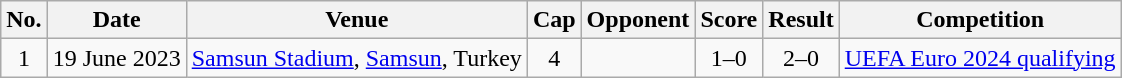<table class="wikitable sortable">
<tr>
<th scope=col>No.</th>
<th scope=col>Date</th>
<th scope=col>Venue</th>
<th scope=col>Cap</th>
<th scope=col>Opponent</th>
<th scope=col>Score</th>
<th scope=col>Result</th>
<th scope=col>Competition</th>
</tr>
<tr>
<td align=center>1</td>
<td>19 June 2023</td>
<td><a href='#'>Samsun Stadium</a>, <a href='#'>Samsun</a>, Turkey</td>
<td align=center>4</td>
<td></td>
<td align=center>1–0</td>
<td align=center>2–0</td>
<td><a href='#'>UEFA Euro 2024 qualifying</a></td>
</tr>
</table>
